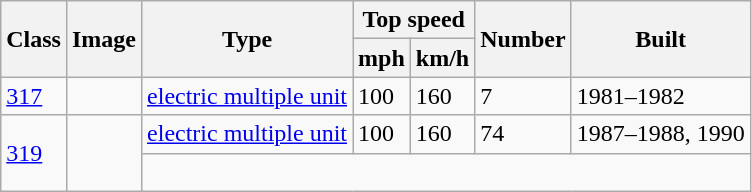<table class="wikitable">
<tr ---- bgcolor=#f9f9f9>
<th rowspan="2">Class</th>
<th rowspan="2">Image</th>
<th rowspan="2">Type</th>
<th colspan="2">Top speed</th>
<th rowspan="2">Number</th>
<th rowspan="2">Built</th>
</tr>
<tr ---- bgcolor=#f9f9f9>
<th>mph</th>
<th>km/h</th>
</tr>
<tr>
<td><a href='#'>317</a></td>
<td></td>
<td><a href='#'>electric multiple unit</a></td>
<td>100</td>
<td>160</td>
<td>7</td>
<td>1981–1982</td>
</tr>
<tr>
<td rowspan=2><a href='#'>319</a></td>
<td rowspan=2></td>
<td><a href='#'>electric multiple unit</a></td>
<td>100</td>
<td>160</td>
<td>74</td>
<td>1987–1988, 1990</td>
</tr>
<tr>
<td colspan=5><br></td>
</tr>
</table>
